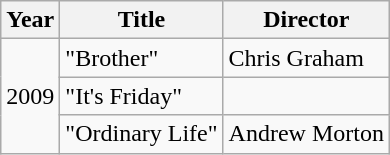<table class="wikitable">
<tr>
<th>Year</th>
<th>Title</th>
<th>Director</th>
</tr>
<tr>
<td rowspan="3">2009</td>
<td>"Brother"</td>
<td>Chris Graham</td>
</tr>
<tr>
<td>"It's Friday"</td>
<td></td>
</tr>
<tr>
<td>"Ordinary Life"</td>
<td>Andrew Morton</td>
</tr>
</table>
